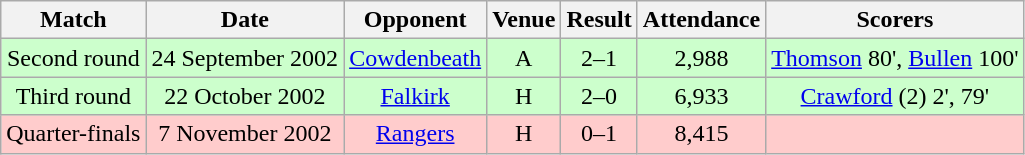<table class="wikitable" style="font-size:100%; text-align:center">
<tr>
<th>Match</th>
<th>Date</th>
<th>Opponent</th>
<th>Venue</th>
<th>Result</th>
<th>Attendance</th>
<th>Scorers</th>
</tr>
<tr style="background: #CCFFCC;">
<td>Second round</td>
<td>24 September 2002</td>
<td><a href='#'>Cowdenbeath</a></td>
<td>A</td>
<td>2–1</td>
<td>2,988</td>
<td><a href='#'>Thomson</a> 80', <a href='#'>Bullen</a> 100'</td>
</tr>
<tr style="background: #CCFFCC;">
<td>Third round</td>
<td>22 October 2002</td>
<td><a href='#'>Falkirk</a></td>
<td>H</td>
<td>2–0</td>
<td>6,933</td>
<td><a href='#'>Crawford</a> (2) 2', 79'</td>
</tr>
<tr style="background: #FFCCCC;">
<td>Quarter-finals</td>
<td>7 November 2002</td>
<td><a href='#'>Rangers</a></td>
<td>H</td>
<td>0–1</td>
<td>8,415</td>
<td></td>
</tr>
</table>
